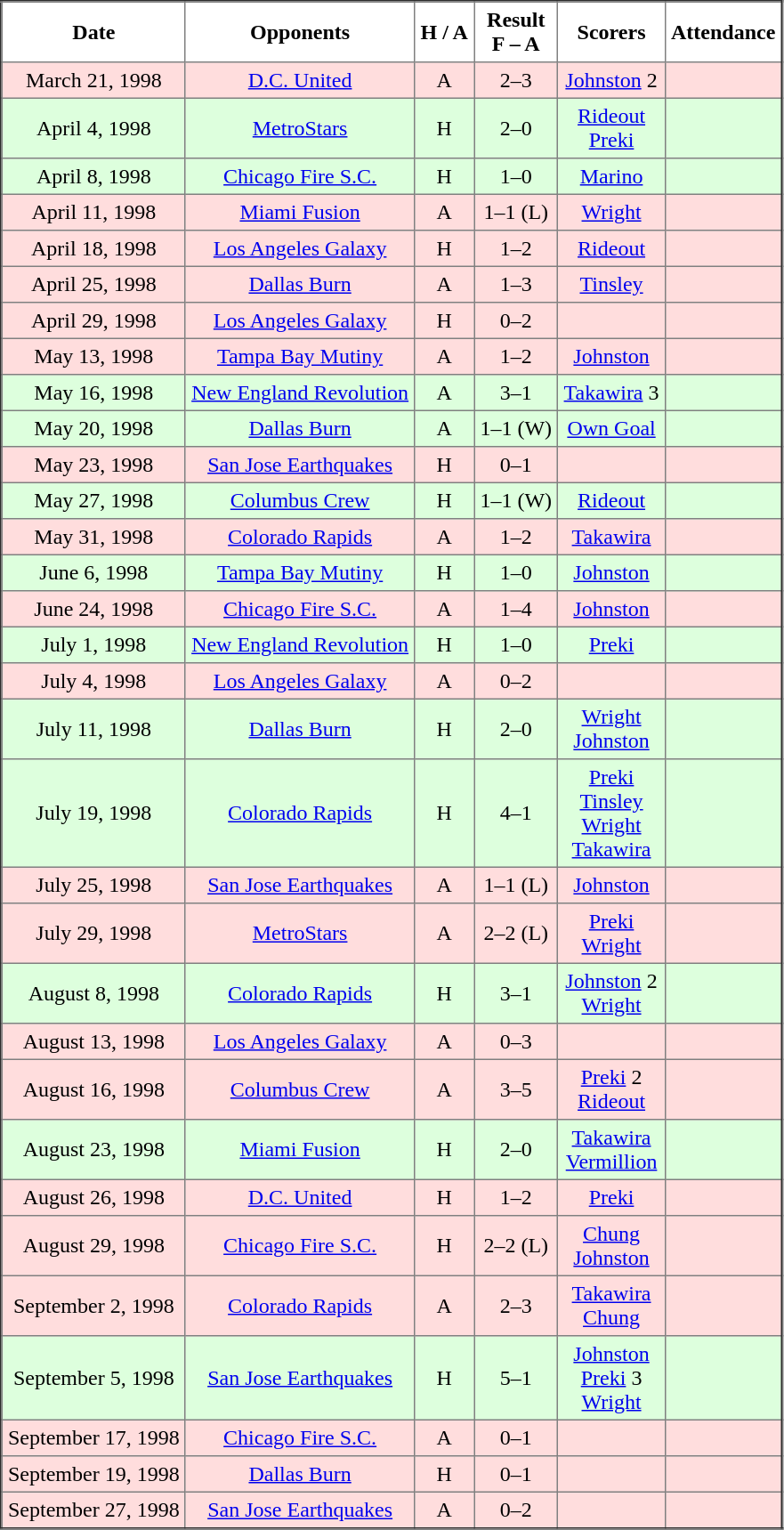<table border="2" cellpadding="4" style="border-collapse:collapse; text-align:center;">
<tr>
<th><strong>Date</strong></th>
<th><strong>Opponents</strong></th>
<th><strong>H / A</strong></th>
<th><strong>Result<br>F – A</strong></th>
<th><strong>Scorers</strong></th>
<th><strong>Attendance</strong></th>
</tr>
<tr bgcolor="#ffdddd">
<td>March 21, 1998</td>
<td><a href='#'>D.C. United</a></td>
<td>A</td>
<td>2–3</td>
<td><a href='#'>Johnston</a> 2</td>
<td></td>
</tr>
<tr bgcolor="#ddffdd">
<td>April 4, 1998</td>
<td><a href='#'>MetroStars</a></td>
<td>H</td>
<td>2–0</td>
<td><a href='#'>Rideout</a> <br> <a href='#'>Preki</a></td>
<td></td>
</tr>
<tr bgcolor="#ddffdd">
<td>April 8, 1998</td>
<td><a href='#'>Chicago Fire S.C.</a></td>
<td>H</td>
<td>1–0</td>
<td><a href='#'>Marino</a></td>
<td></td>
</tr>
<tr bgcolor="#ffdddd">
<td>April 11, 1998</td>
<td><a href='#'>Miami Fusion</a></td>
<td>A</td>
<td>1–1 (L)</td>
<td><a href='#'>Wright</a></td>
<td></td>
</tr>
<tr bgcolor="#ffdddd">
<td>April 18, 1998</td>
<td><a href='#'>Los Angeles Galaxy</a></td>
<td>H</td>
<td>1–2</td>
<td><a href='#'>Rideout</a></td>
<td></td>
</tr>
<tr bgcolor="#ffdddd">
<td>April 25, 1998</td>
<td><a href='#'>Dallas Burn</a></td>
<td>A</td>
<td>1–3</td>
<td><a href='#'>Tinsley</a></td>
<td></td>
</tr>
<tr bgcolor="#ffdddd">
<td>April 29, 1998</td>
<td><a href='#'>Los Angeles Galaxy</a></td>
<td>H</td>
<td>0–2</td>
<td></td>
<td></td>
</tr>
<tr bgcolor="#ffdddd">
<td>May 13, 1998</td>
<td><a href='#'>Tampa Bay Mutiny</a></td>
<td>A</td>
<td>1–2</td>
<td><a href='#'>Johnston</a></td>
<td></td>
</tr>
<tr bgcolor="#ddffdd">
<td>May 16, 1998</td>
<td><a href='#'>New England Revolution</a></td>
<td>A</td>
<td>3–1</td>
<td><a href='#'>Takawira</a> 3</td>
<td></td>
</tr>
<tr bgcolor="#ddffdd">
<td>May 20, 1998</td>
<td><a href='#'>Dallas Burn</a></td>
<td>A</td>
<td>1–1 (W)</td>
<td><a href='#'>Own Goal</a></td>
<td></td>
</tr>
<tr bgcolor="#ffdddd">
<td>May 23, 1998</td>
<td><a href='#'>San Jose Earthquakes</a></td>
<td>H</td>
<td>0–1</td>
<td></td>
<td></td>
</tr>
<tr bgcolor="#ddffdd">
<td>May 27, 1998</td>
<td><a href='#'>Columbus Crew</a></td>
<td>H</td>
<td>1–1 (W)</td>
<td><a href='#'>Rideout</a></td>
<td></td>
</tr>
<tr bgcolor="#ffdddd">
<td>May 31, 1998</td>
<td><a href='#'>Colorado Rapids</a></td>
<td>A</td>
<td>1–2</td>
<td><a href='#'>Takawira</a></td>
<td></td>
</tr>
<tr bgcolor="#ddffdd">
<td>June 6, 1998</td>
<td><a href='#'>Tampa Bay Mutiny</a></td>
<td>H</td>
<td>1–0</td>
<td><a href='#'>Johnston</a></td>
<td></td>
</tr>
<tr bgcolor="#ffdddd">
<td>June 24, 1998</td>
<td><a href='#'>Chicago Fire S.C.</a></td>
<td>A</td>
<td>1–4</td>
<td><a href='#'>Johnston</a></td>
<td></td>
</tr>
<tr bgcolor="#ddffdd">
<td>July 1, 1998</td>
<td><a href='#'>New England Revolution</a></td>
<td>H</td>
<td>1–0</td>
<td><a href='#'>Preki</a></td>
<td></td>
</tr>
<tr bgcolor="#ffdddd">
<td>July 4, 1998</td>
<td><a href='#'>Los Angeles Galaxy</a></td>
<td>A</td>
<td>0–2</td>
<td></td>
<td></td>
</tr>
<tr bgcolor="#ddffdd">
<td>July 11, 1998</td>
<td><a href='#'>Dallas Burn</a></td>
<td>H</td>
<td>2–0</td>
<td><a href='#'>Wright</a> <br> <a href='#'>Johnston</a></td>
<td></td>
</tr>
<tr bgcolor="#ddffdd">
<td>July 19, 1998</td>
<td><a href='#'>Colorado Rapids</a></td>
<td>H</td>
<td>4–1</td>
<td><a href='#'>Preki</a> <br> <a href='#'>Tinsley</a> <br> <a href='#'>Wright</a> <br> <a href='#'>Takawira</a></td>
<td></td>
</tr>
<tr bgcolor="#ffdddd">
<td>July 25, 1998</td>
<td><a href='#'>San Jose Earthquakes</a></td>
<td>A</td>
<td>1–1 (L)</td>
<td><a href='#'>Johnston</a></td>
<td></td>
</tr>
<tr bgcolor="#ffdddd">
<td>July 29, 1998</td>
<td><a href='#'>MetroStars</a></td>
<td>A</td>
<td>2–2 (L)</td>
<td><a href='#'>Preki</a> <br> <a href='#'>Wright</a></td>
<td></td>
</tr>
<tr bgcolor="#ddffdd">
<td>August 8, 1998</td>
<td><a href='#'>Colorado Rapids</a></td>
<td>H</td>
<td>3–1</td>
<td><a href='#'>Johnston</a> 2 <br> <a href='#'>Wright</a></td>
<td></td>
</tr>
<tr bgcolor="#ffdddd">
<td>August 13, 1998</td>
<td><a href='#'>Los Angeles Galaxy</a></td>
<td>A</td>
<td>0–3</td>
<td></td>
<td></td>
</tr>
<tr bgcolor="#ffdddd">
<td>August 16, 1998</td>
<td><a href='#'>Columbus Crew</a></td>
<td>A</td>
<td>3–5</td>
<td><a href='#'>Preki</a> 2 <br> <a href='#'>Rideout</a></td>
<td></td>
</tr>
<tr bgcolor="#ddffdd">
<td>August 23, 1998</td>
<td><a href='#'>Miami Fusion</a></td>
<td>H</td>
<td>2–0</td>
<td><a href='#'>Takawira</a> <br> <a href='#'>Vermillion</a></td>
<td></td>
</tr>
<tr bgcolor="#ffdddd">
<td>August 26, 1998</td>
<td><a href='#'>D.C. United</a></td>
<td>H</td>
<td>1–2</td>
<td><a href='#'>Preki</a></td>
<td></td>
</tr>
<tr bgcolor="#ffdddd">
<td>August 29, 1998</td>
<td><a href='#'>Chicago Fire S.C.</a></td>
<td>H</td>
<td>2–2 (L)</td>
<td><a href='#'>Chung</a> <br> <a href='#'>Johnston</a></td>
<td></td>
</tr>
<tr bgcolor="#ffdddd">
<td>September 2, 1998</td>
<td><a href='#'>Colorado Rapids</a></td>
<td>A</td>
<td>2–3</td>
<td><a href='#'>Takawira</a> <br> <a href='#'>Chung</a></td>
<td></td>
</tr>
<tr bgcolor="#ddffdd">
<td>September 5, 1998</td>
<td><a href='#'>San Jose Earthquakes</a></td>
<td>H</td>
<td>5–1</td>
<td><a href='#'>Johnston</a> <br> <a href='#'>Preki</a> 3 <br> <a href='#'>Wright</a></td>
<td></td>
</tr>
<tr bgcolor="#ffdddd">
<td>September 17, 1998</td>
<td><a href='#'>Chicago Fire S.C.</a></td>
<td>A</td>
<td>0–1</td>
<td></td>
<td></td>
</tr>
<tr bgcolor="#ffdddd">
<td>September 19, 1998</td>
<td><a href='#'>Dallas Burn</a></td>
<td>H</td>
<td>0–1</td>
<td></td>
<td></td>
</tr>
<tr bgcolor="#ffdddd">
<td>September 27, 1998</td>
<td><a href='#'>San Jose Earthquakes</a></td>
<td>A</td>
<td>0–2</td>
<td></td>
<td></td>
</tr>
</table>
